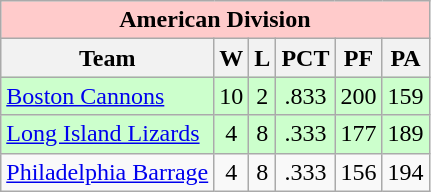<table class="wikitable">
<tr bgcolor="#ffcbcb">
<td colspan="7" align="center"><strong>American Division</strong></td>
</tr>
<tr bgcolor="#efefef">
<th>Team</th>
<th>W</th>
<th>L</th>
<th>PCT</th>
<th>PF</th>
<th>PA</th>
</tr>
<tr align="center" bgcolor="#ccffcc">
<td align="left"><a href='#'>Boston Cannons</a></td>
<td>10</td>
<td>2</td>
<td>.833</td>
<td>200</td>
<td>159</td>
</tr>
<tr align="center" bgcolor="#ccffcc">
<td align="left"><a href='#'>Long Island Lizards</a></td>
<td>4</td>
<td>8</td>
<td>.333</td>
<td>177</td>
<td>189</td>
</tr>
<tr align="center">
<td align="left"><a href='#'>Philadelphia Barrage</a></td>
<td>4</td>
<td>8</td>
<td>.333</td>
<td>156</td>
<td>194</td>
</tr>
</table>
